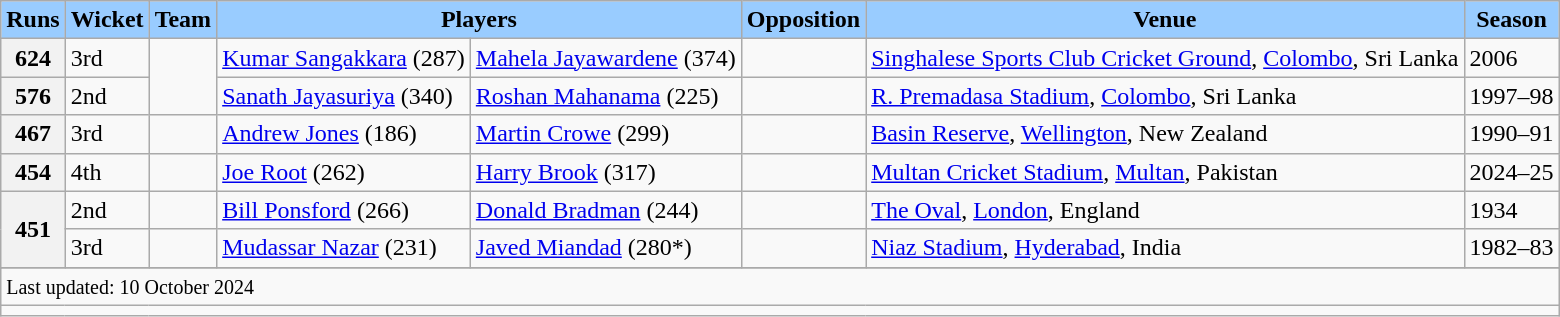<table class="wikitable">
<tr style="background:#9cf;">
<td style="text-align:center;"><strong>Runs</strong></td>
<td style="text-align:center;"><strong>Wicket</strong></td>
<td style="text-align:center;"><strong>Team</strong></td>
<td colspan="2" style="text-align:center;"><strong>Players</strong></td>
<td style="text-align:center;"><strong>Opposition</strong></td>
<td style="text-align:center;"><strong>Venue</strong></td>
<td style="text-align:center;"><strong>Season</strong></td>
</tr>
<tr>
<th>624</th>
<td>3rd</td>
<td rowspan=2></td>
<td><a href='#'>Kumar Sangakkara</a> (287)</td>
<td><a href='#'>Mahela Jayawardene</a> (374)</td>
<td></td>
<td><a href='#'>Singhalese Sports Club Cricket Ground</a>, <a href='#'>Colombo</a>, Sri Lanka</td>
<td>2006</td>
</tr>
<tr>
<th>576</th>
<td>2nd</td>
<td><a href='#'>Sanath Jayasuriya</a> (340)</td>
<td><a href='#'>Roshan Mahanama</a> (225)</td>
<td></td>
<td><a href='#'>R. Premadasa Stadium</a>, <a href='#'>Colombo</a>, Sri Lanka</td>
<td>1997–98</td>
</tr>
<tr>
<th>467</th>
<td>3rd</td>
<td></td>
<td><a href='#'>Andrew Jones</a> (186)</td>
<td><a href='#'>Martin Crowe</a> (299)</td>
<td></td>
<td><a href='#'>Basin Reserve</a>, <a href='#'>Wellington</a>, New Zealand</td>
<td>1990–91</td>
</tr>
<tr>
<th>454</th>
<td>4th</td>
<td></td>
<td><a href='#'>Joe Root</a> (262)</td>
<td><a href='#'>Harry Brook</a> (317)</td>
<td></td>
<td><a href='#'>Multan Cricket Stadium</a>, <a href='#'>Multan</a>, Pakistan</td>
<td>2024–25</td>
</tr>
<tr>
<th rowspan=2>451</th>
<td>2nd</td>
<td></td>
<td><a href='#'>Bill Ponsford</a> (266)</td>
<td><a href='#'>Donald Bradman</a> (244)</td>
<td></td>
<td><a href='#'>The Oval</a>, <a href='#'>London</a>, England</td>
<td>1934</td>
</tr>
<tr>
<td>3rd</td>
<td></td>
<td><a href='#'>Mudassar Nazar</a> (231)</td>
<td><a href='#'>Javed Miandad</a> (280*)</td>
<td></td>
<td><a href='#'>Niaz Stadium</a>, <a href='#'>Hyderabad</a>, India</td>
<td>1982–83</td>
</tr>
<tr>
</tr>
<tr class=sortbottom>
<td colspan=8><small>Last updated: 10 October 2024</small></td>
</tr>
<tr>
<td colspan=8></td>
</tr>
</table>
